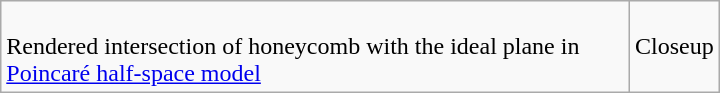<table class=wikitable width=480>
<tr valign=top>
<td><br>Rendered intersection of honeycomb with the ideal plane in <a href='#'>Poincaré half-space model</a></td>
<td><br>Closeup</td>
</tr>
</table>
